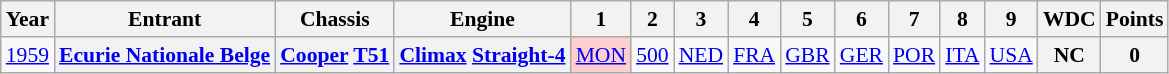<table class="wikitable" style="text-align:center; font-size:90%">
<tr>
<th>Year</th>
<th>Entrant</th>
<th>Chassis</th>
<th>Engine</th>
<th>1</th>
<th>2</th>
<th>3</th>
<th>4</th>
<th>5</th>
<th>6</th>
<th>7</th>
<th>8</th>
<th>9</th>
<th>WDC</th>
<th>Points</th>
</tr>
<tr>
<td><a href='#'>1959</a></td>
<th><a href='#'>Ecurie Nationale Belge</a></th>
<th><a href='#'>Cooper</a> <a href='#'>T51</a></th>
<th><a href='#'>Climax</a> <a href='#'>Straight-4</a></th>
<td style="background:#FFCFCF;"><a href='#'>MON</a><br></td>
<td><a href='#'>500</a></td>
<td><a href='#'>NED</a></td>
<td><a href='#'>FRA</a></td>
<td><a href='#'>GBR</a></td>
<td><a href='#'>GER</a></td>
<td><a href='#'>POR</a></td>
<td><a href='#'>ITA</a></td>
<td><a href='#'>USA</a></td>
<th>NC</th>
<th>0</th>
</tr>
</table>
